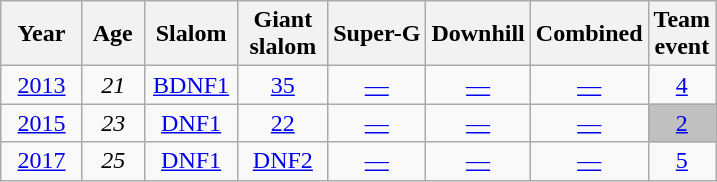<table class=wikitable style="text-align:center">
<tr>
<th>  Year  </th>
<th> Age </th>
<th> Slalom </th>
<th> Giant <br> slalom </th>
<th>Super-G</th>
<th>Downhill</th>
<th>Combined</th>
<th>Team<br>event</th>
</tr>
<tr>
<td><a href='#'>2013</a></td>
<td><em>21</em></td>
<td><a href='#'>BDNF1</a></td>
<td><a href='#'>35</a></td>
<td><a href='#'>—</a></td>
<td><a href='#'>—</a></td>
<td><a href='#'>—</a></td>
<td><a href='#'>4</a></td>
</tr>
<tr>
<td><a href='#'>2015</a></td>
<td><em>23</em></td>
<td><a href='#'>DNF1</a></td>
<td><a href='#'>22</a></td>
<td><a href='#'>—</a></td>
<td><a href='#'>—</a></td>
<td><a href='#'>—</a></td>
<td style="background:silver;"><a href='#'>2</a></td>
</tr>
<tr>
<td><a href='#'>2017</a></td>
<td><em>25</em></td>
<td><a href='#'>DNF1</a></td>
<td><a href='#'>DNF2</a></td>
<td><a href='#'>—</a></td>
<td><a href='#'>—</a></td>
<td><a href='#'>—</a></td>
<td><a href='#'>5</a></td>
</tr>
</table>
